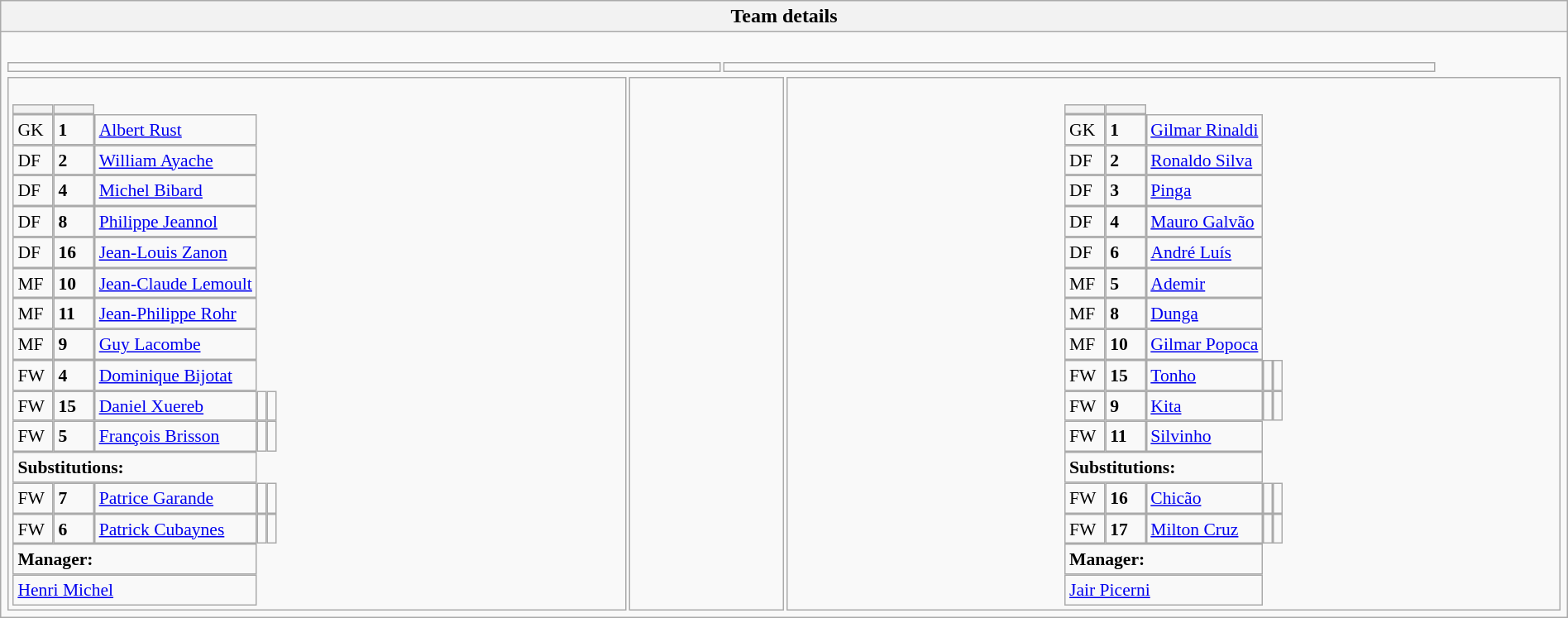<table style="width:100%" class="wikitable collapsible collapsed">
<tr>
<th>Team details</th>
</tr>
<tr>
<td><br><table width=92%>
<tr>
<td></td>
<td></td>
</tr>
</table>
<table style="width:100%;">
<tr>
<td style="vertical-align:top; width:40%;"><br><table style="font-size:90%" cellspacing="0" cellpadding="0">
<tr>
<th width="25"></th>
<th width="25"></th>
</tr>
<tr>
<td>GK</td>
<td><strong>1</strong></td>
<td><a href='#'>Albert Rust</a></td>
</tr>
<tr>
<td>DF</td>
<td><strong>2</strong></td>
<td><a href='#'>William Ayache</a></td>
</tr>
<tr>
<td>DF</td>
<td><strong>4</strong></td>
<td><a href='#'>Michel Bibard</a></td>
</tr>
<tr>
<td>DF</td>
<td><strong>8</strong></td>
<td><a href='#'>Philippe Jeannol</a></td>
</tr>
<tr>
<td>DF</td>
<td><strong>16</strong></td>
<td><a href='#'>Jean-Louis Zanon</a></td>
</tr>
<tr>
<td>MF</td>
<td><strong>10</strong></td>
<td><a href='#'>Jean-Claude Lemoult</a></td>
</tr>
<tr>
<td>MF</td>
<td><strong>11</strong></td>
<td><a href='#'>Jean-Philippe Rohr</a></td>
</tr>
<tr>
<td>MF</td>
<td><strong>9</strong></td>
<td><a href='#'>Guy Lacombe</a></td>
</tr>
<tr>
<td>FW</td>
<td><strong>4</strong></td>
<td><a href='#'>Dominique Bijotat</a></td>
</tr>
<tr>
<td>FW</td>
<td><strong>15</strong></td>
<td><a href='#'>Daniel Xuereb</a></td>
<td></td>
<td></td>
</tr>
<tr>
<td>FW</td>
<td><strong>5</strong></td>
<td><a href='#'>François Brisson</a></td>
<td></td>
<td></td>
</tr>
<tr>
<td colspan=3><strong>Substitutions:</strong></td>
</tr>
<tr>
<td>FW</td>
<td><strong>7</strong></td>
<td><a href='#'>Patrice Garande</a></td>
<td></td>
<td></td>
</tr>
<tr>
<td>FW</td>
<td><strong>6</strong></td>
<td><a href='#'>Patrick Cubaynes</a></td>
<td></td>
<td></td>
</tr>
<tr>
<td colspan=3><strong>Manager:</strong></td>
</tr>
<tr>
<td colspan=3> <a href='#'>Henri Michel</a></td>
</tr>
</table>
</td>
<td valign="top"></td>
<td style="vertical-align:top; width:50%;"><br><table style="font-size:90%; margin:auto;" cellspacing="0" cellpadding="0">
<tr>
<th width=25></th>
<th width=25></th>
</tr>
<tr>
<td>GK</td>
<td><strong>1</strong></td>
<td><a href='#'>Gilmar Rinaldi</a></td>
</tr>
<tr>
<td>DF</td>
<td><strong>2</strong></td>
<td><a href='#'>Ronaldo Silva</a></td>
</tr>
<tr>
<td>DF</td>
<td><strong>3</strong></td>
<td><a href='#'>Pinga</a></td>
</tr>
<tr>
<td>DF</td>
<td><strong>4</strong></td>
<td><a href='#'>Mauro Galvão</a></td>
</tr>
<tr>
<td>DF</td>
<td><strong>6</strong></td>
<td><a href='#'>André Luís</a></td>
</tr>
<tr>
<td>MF</td>
<td><strong>5</strong></td>
<td><a href='#'>Ademir</a></td>
</tr>
<tr>
<td>MF</td>
<td><strong>8</strong></td>
<td><a href='#'>Dunga</a></td>
</tr>
<tr>
<td>MF</td>
<td><strong>10</strong></td>
<td><a href='#'>Gilmar Popoca</a></td>
</tr>
<tr>
<td>FW</td>
<td><strong>15</strong></td>
<td><a href='#'>Tonho</a></td>
<td></td>
<td></td>
</tr>
<tr>
<td>FW</td>
<td><strong>9</strong></td>
<td><a href='#'>Kita</a></td>
<td></td>
<td></td>
</tr>
<tr>
<td>FW</td>
<td><strong>11</strong></td>
<td><a href='#'>Silvinho</a></td>
</tr>
<tr>
<td colspan=3><strong>Substitutions:</strong></td>
</tr>
<tr>
<td>FW</td>
<td><strong>16</strong></td>
<td><a href='#'>Chicão</a></td>
<td></td>
<td></td>
</tr>
<tr>
<td>FW</td>
<td><strong>17</strong></td>
<td><a href='#'>Milton Cruz</a></td>
<td></td>
<td></td>
</tr>
<tr>
<td colspan=3><strong>Manager:</strong></td>
</tr>
<tr>
<td colspan=3> <a href='#'>Jair Picerni</a></td>
</tr>
</table>
</td>
</tr>
</table>
</td>
</tr>
</table>
